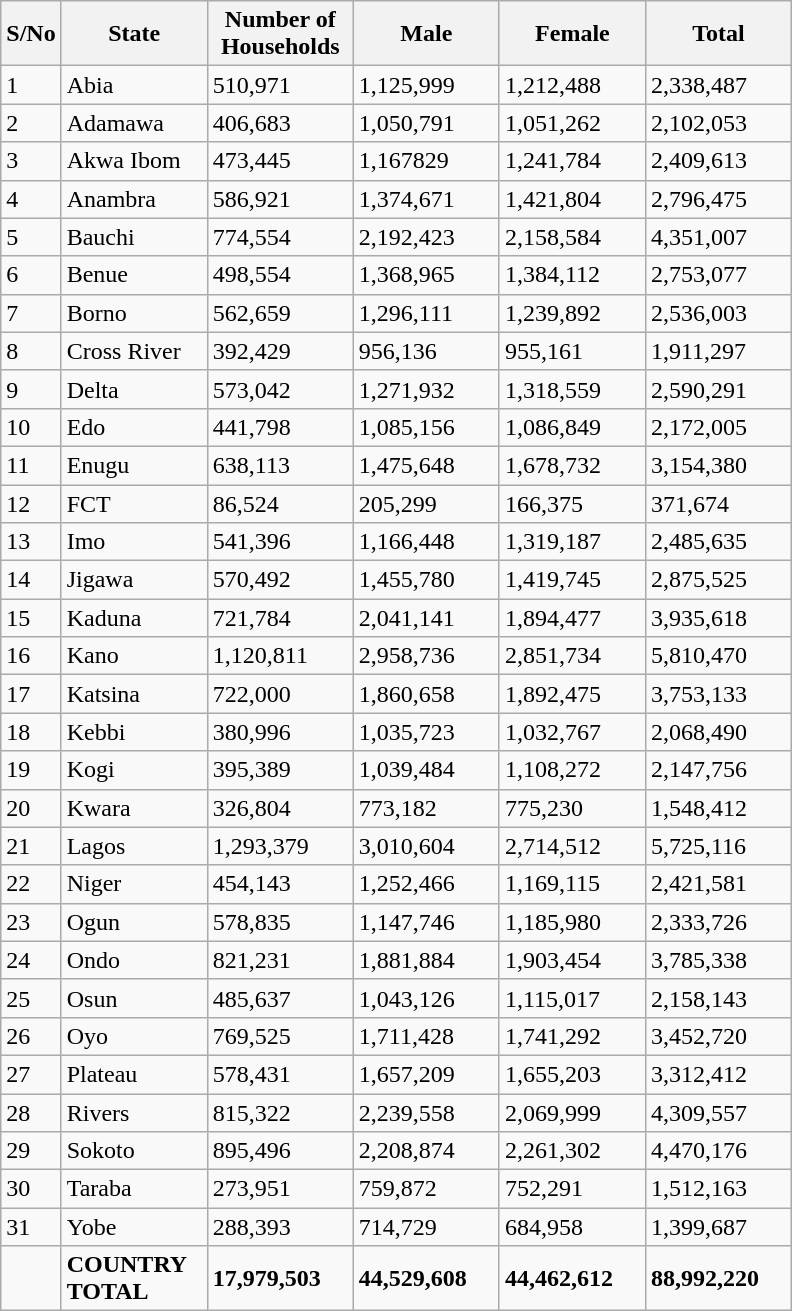<table class="wikitable sortable" border="1" style="text-align:left">
<tr>
<th width="30">S/No</th>
<th width="90">State</th>
<th width="90">Number of<br>Households</th>
<th width="90">Male</th>
<th width="90">Female</th>
<th width="90">Total</th>
</tr>
<tr -valign="top">
<td>1</td>
<td>Abia</td>
<td>510,971</td>
<td>1,125,999</td>
<td>1,212,488</td>
<td>2,338,487</td>
</tr>
<tr -valign="top">
<td>2</td>
<td>Adamawa</td>
<td>406,683</td>
<td>1,050,791</td>
<td>1,051,262</td>
<td>2,102,053</td>
</tr>
<tr -valign="top">
<td>3</td>
<td>Akwa Ibom</td>
<td>473,445</td>
<td>1,167829</td>
<td>1,241,784</td>
<td>2,409,613</td>
</tr>
<tr -valign="top">
<td>4</td>
<td>Anambra</td>
<td>586,921</td>
<td>1,374,671</td>
<td>1,421,804</td>
<td>2,796,475</td>
</tr>
<tr -valign="top">
<td>5</td>
<td>Bauchi</td>
<td>774,554</td>
<td>2,192,423</td>
<td>2,158,584</td>
<td>4,351,007</td>
</tr>
<tr -valign="top">
<td>6</td>
<td>Benue</td>
<td>498,554</td>
<td>1,368,965</td>
<td>1,384,112</td>
<td>2,753,077</td>
</tr>
<tr -valign="top">
<td>7</td>
<td>Borno</td>
<td>562,659</td>
<td>1,296,111</td>
<td>1,239,892</td>
<td>2,536,003</td>
</tr>
<tr -valign="top">
<td>8</td>
<td>Cross River</td>
<td>392,429</td>
<td>956,136</td>
<td>955,161</td>
<td>1,911,297</td>
</tr>
<tr -valign="top">
<td>9</td>
<td>Delta</td>
<td>573,042</td>
<td>1,271,932</td>
<td>1,318,559</td>
<td>2,590,291</td>
</tr>
<tr -valign="top">
<td>10</td>
<td>Edo</td>
<td>441,798</td>
<td>1,085,156</td>
<td>1,086,849</td>
<td>2,172,005</td>
</tr>
<tr -valign="top">
<td>11</td>
<td>Enugu</td>
<td>638,113</td>
<td>1,475,648</td>
<td>1,678,732</td>
<td>3,154,380</td>
</tr>
<tr -valign="top">
<td>12</td>
<td>FCT</td>
<td>86,524</td>
<td>205,299</td>
<td>166,375</td>
<td>371,674</td>
</tr>
<tr -valign="top">
<td>13</td>
<td>Imo</td>
<td>541,396</td>
<td>1,166,448</td>
<td>1,319,187</td>
<td>2,485,635</td>
</tr>
<tr -valign="top">
<td>14</td>
<td>Jigawa</td>
<td>570,492</td>
<td>1,455,780</td>
<td>1,419,745</td>
<td>2,875,525</td>
</tr>
<tr -valign="top">
<td>15</td>
<td>Kaduna</td>
<td>721,784</td>
<td>2,041,141</td>
<td>1,894,477</td>
<td>3,935,618</td>
</tr>
<tr -valign="top">
<td>16</td>
<td>Kano</td>
<td>1,120,811</td>
<td>2,958,736</td>
<td>2,851,734</td>
<td>5,810,470</td>
</tr>
<tr -valign="top">
<td>17</td>
<td>Katsina</td>
<td>722,000</td>
<td>1,860,658</td>
<td>1,892,475</td>
<td>3,753,133</td>
</tr>
<tr -valign="top">
<td>18</td>
<td>Kebbi</td>
<td>380,996</td>
<td>1,035,723</td>
<td>1,032,767</td>
<td>2,068,490</td>
</tr>
<tr -valign="top">
<td>19</td>
<td>Kogi</td>
<td>395,389</td>
<td>1,039,484</td>
<td>1,108,272</td>
<td>2,147,756</td>
</tr>
<tr -valign="top">
<td>20</td>
<td>Kwara</td>
<td>326,804</td>
<td>773,182</td>
<td>775,230</td>
<td>1,548,412</td>
</tr>
<tr -valign="top">
<td>21</td>
<td>Lagos</td>
<td>1,293,379</td>
<td>3,010,604</td>
<td>2,714,512</td>
<td>5,725,116</td>
</tr>
<tr -valign="top">
<td>22</td>
<td>Niger</td>
<td>454,143</td>
<td>1,252,466</td>
<td>1,169,115</td>
<td>2,421,581</td>
</tr>
<tr -valign="top">
<td>23</td>
<td>Ogun</td>
<td>578,835</td>
<td>1,147,746</td>
<td>1,185,980</td>
<td>2,333,726</td>
</tr>
<tr -valign="top">
<td>24</td>
<td>Ondo</td>
<td>821,231</td>
<td>1,881,884</td>
<td>1,903,454</td>
<td>3,785,338</td>
</tr>
<tr -valign="top">
<td>25</td>
<td>Osun</td>
<td>485,637</td>
<td>1,043,126</td>
<td>1,115,017</td>
<td>2,158,143</td>
</tr>
<tr -valign="top">
<td>26</td>
<td>Oyo</td>
<td>769,525</td>
<td>1,711,428</td>
<td>1,741,292</td>
<td>3,452,720</td>
</tr>
<tr -valign="top">
<td>27</td>
<td>Plateau</td>
<td>578,431</td>
<td>1,657,209</td>
<td>1,655,203</td>
<td>3,312,412</td>
</tr>
<tr -valign="top">
<td>28</td>
<td>Rivers</td>
<td>815,322</td>
<td>2,239,558</td>
<td>2,069,999</td>
<td>4,309,557</td>
</tr>
<tr -valign="top">
<td>29</td>
<td>Sokoto</td>
<td>895,496</td>
<td>2,208,874</td>
<td>2,261,302</td>
<td>4,470,176</td>
</tr>
<tr -valign="top">
<td>30</td>
<td>Taraba</td>
<td>273,951</td>
<td>759,872</td>
<td>752,291</td>
<td>1,512,163</td>
</tr>
<tr -valign="top">
<td>31</td>
<td>Yobe</td>
<td>288,393</td>
<td>714,729</td>
<td>684,958</td>
<td>1,399,687</td>
</tr>
<tr -valign="top">
<td></td>
<td><strong>COUNTRY TOTAL</strong></td>
<td><strong>17,979,503</strong></td>
<td><strong>44,529,608</strong></td>
<td><strong>44,462,612</strong></td>
<td><strong>88,992,220</strong></td>
</tr>
</table>
